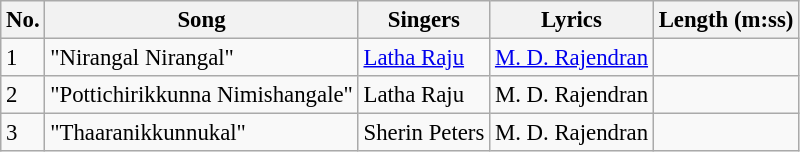<table class="wikitable" style="font-size:95%;">
<tr>
<th>No.</th>
<th>Song</th>
<th>Singers</th>
<th>Lyrics</th>
<th>Length (m:ss)</th>
</tr>
<tr>
<td>1</td>
<td>"Nirangal Nirangal"</td>
<td><a href='#'>Latha Raju</a></td>
<td><a href='#'>M. D. Rajendran</a></td>
<td></td>
</tr>
<tr>
<td>2</td>
<td>"Pottichirikkunna Nimishangale"</td>
<td>Latha Raju</td>
<td>M. D. Rajendran</td>
<td></td>
</tr>
<tr>
<td>3</td>
<td>"Thaaranikkunnukal"</td>
<td>Sherin Peters</td>
<td>M. D. Rajendran</td>
<td></td>
</tr>
</table>
